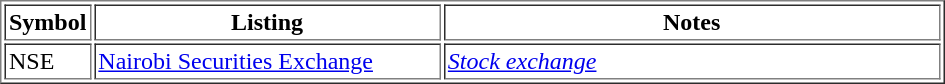<table border="1" cellpadding="2">
<tr>
<th width="50">Symbol</th>
<th width="225">Listing</th>
<th width="325">Notes</th>
</tr>
<tr>
<td>NSE</td>
<td><a href='#'>Nairobi Securities Exchange</a></td>
<td><em><a href='#'>Stock exchange</a></em></td>
</tr>
</table>
